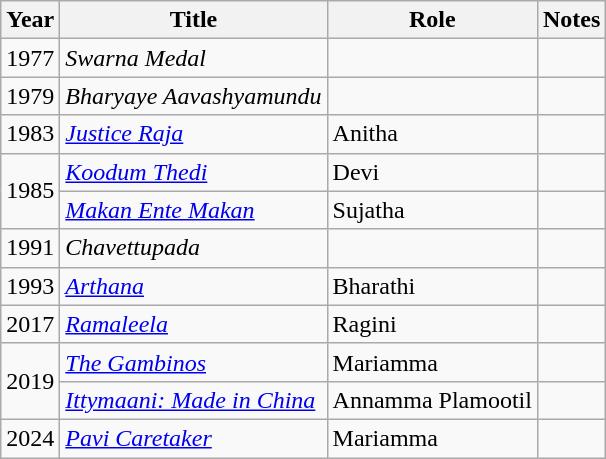<table class="wikitable sortable">
<tr>
<th scope="col">Year</th>
<th scope="col">Title</th>
<th scope="col">Role</th>
<th scope="col" class="unsortable">Notes</th>
</tr>
<tr>
<td>1977</td>
<td><em>Swarna Medal</em></td>
<td></td>
<td></td>
</tr>
<tr>
<td>1979</td>
<td><em>Bharyaye Aavashyamundu</em></td>
<td></td>
<td></td>
</tr>
<tr>
<td>1983</td>
<td><em><a href='#'>Justice Raja</a></em></td>
<td>Anitha</td>
<td></td>
</tr>
<tr>
<td rowspan="2">1985</td>
<td><em><a href='#'>Koodum Thedi</a></em></td>
<td>Devi</td>
<td></td>
</tr>
<tr>
<td><em><a href='#'>Makan Ente Makan</a></em></td>
<td>Sujatha</td>
<td></td>
</tr>
<tr>
<td>1991</td>
<td><em>Chavettupada</em></td>
<td></td>
<td></td>
</tr>
<tr>
<td>1993</td>
<td><em><a href='#'>Arthana</a></em></td>
<td>Bharathi</td>
<td></td>
</tr>
<tr>
<td>2017</td>
<td><em><a href='#'>Ramaleela</a></em></td>
<td>Ragini</td>
<td></td>
</tr>
<tr>
<td rowspan="2">2019</td>
<td><em><a href='#'>The Gambinos</a></em></td>
<td>Mariamma</td>
<td></td>
</tr>
<tr>
<td><em><a href='#'>Ittymaani: Made in China</a></em></td>
<td>Annamma Plamootil</td>
<td></td>
</tr>
<tr>
<td>2024</td>
<td><em><a href='#'>Pavi Caretaker</a></em></td>
<td>Mariamma</td>
<td></td>
</tr>
</table>
